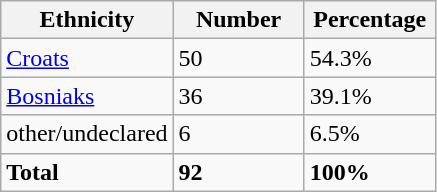<table class="wikitable">
<tr>
<th width="100px">Ethnicity</th>
<th width="80px">Number</th>
<th width="80px">Percentage</th>
</tr>
<tr>
<td><a href='#'>Croats</a></td>
<td>50</td>
<td>54.3%</td>
</tr>
<tr>
<td><a href='#'>Bosniaks</a></td>
<td>36</td>
<td>39.1%</td>
</tr>
<tr>
<td>other/undeclared</td>
<td>6</td>
<td>6.5%</td>
</tr>
<tr>
<td><strong>Total</strong></td>
<td><strong>92</strong></td>
<td><strong>100%</strong></td>
</tr>
</table>
